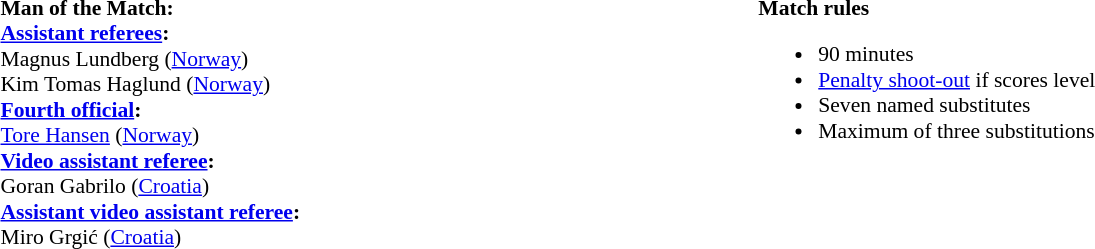<table style="width:100%; font-size:90%;">
<tr>
<td style="width:40%; vertical-align:top;"><br><strong>Man of the Match:</strong>
<br><strong><a href='#'>Assistant referees</a>:</strong>
<br>Magnus Lundberg (<a href='#'>Norway</a>)
<br>Kim Tomas Haglund (<a href='#'>Norway</a>)
<br><strong><a href='#'>Fourth official</a>:</strong>
<br><a href='#'>Tore Hansen</a> (<a href='#'>Norway</a>)
<br><strong><a href='#'>Video assistant referee</a>:</strong>
<br>Goran Gabrilo (<a href='#'>Croatia</a>)
<br><strong><a href='#'>Assistant video assistant referee</a>:</strong>
<br>Miro Grgić (<a href='#'>Croatia</a>)</td>
<td style="width:60%; vertical-align:top;"><br><strong>Match rules</strong><ul><li>90 minutes</li><li><a href='#'>Penalty shoot-out</a> if scores level</li><li>Seven named substitutes</li><li>Maximum of three substitutions</li></ul></td>
</tr>
</table>
